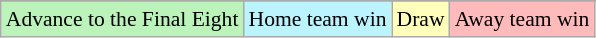<table class="wikitable" style="font-size:90%; text-align:center;">
<tr>
</tr>
<tr>
<td style="background:#BBF3BB;">Advance to the Final Eight</td>
<td style="background:#BBF3FF;">Home team win</td>
<td style="background:#FFFFBB;">Draw</td>
<td style="background:#FFBBBB;">Away team win</td>
</tr>
</table>
